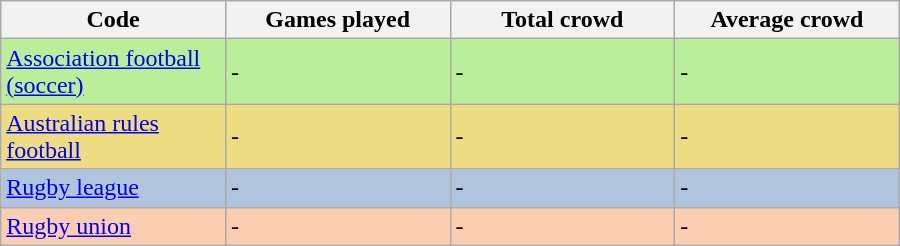<table class="wikitable sortable"  style="margin:1em auto 1em auto; width:600px;">
<tr>
<th style="width:25%;">Code</th>
<th style="width:25%;">Games played</th>
<th style="width:25%;">Total crowd</th>
<th style="width:25%;">Average crowd</th>
</tr>
<tr style="background:#be9;">
<td><a href='#'>Association football (soccer)</a></td>
<td>-</td>
<td>-</td>
<td>-</td>
</tr>
<tr style="background:#eedc82;">
<td><a href='#'>Australian rules football</a></td>
<td>-</td>
<td>-</td>
<td>-</td>
</tr>
<tr style="background:#b0c4de;">
<td><a href='#'>Rugby league</a></td>
<td>-</td>
<td>-</td>
<td>-</td>
</tr>
<tr style="background:#fbceb1;">
<td><a href='#'>Rugby union</a></td>
<td>-</td>
<td>-</td>
<td>-</td>
</tr>
</table>
